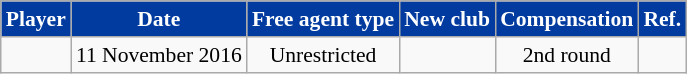<table class="wikitable" style="font-size:90%; text-align:center;">
<tr>
<td style="background:#013B9F; color:white;"><strong>Player</strong></td>
<td style="background:#013B9F; color:white;"><strong>Date</strong></td>
<td style="background:#013B9F; color:white;"><strong>Free agent type</strong></td>
<td style="background:#013B9F; color:white;"><strong>New club</strong></td>
<td style="background:#013B9F; color:white;"><strong>Compensation</strong></td>
<td style="background:#013B9F; color:white;"><strong>Ref.</strong></td>
</tr>
<tr>
<td></td>
<td>11 November 2016</td>
<td>Unrestricted</td>
<td></td>
<td>2nd round</td>
<td></td>
</tr>
</table>
